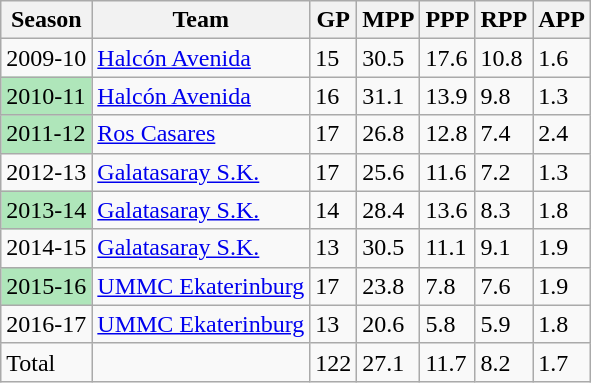<table class="wikitable sortable">
<tr>
<th>Season</th>
<th>Team</th>
<th>GP</th>
<th>MPP</th>
<th>PPP</th>
<th>RPP</th>
<th>APP</th>
</tr>
<tr>
<td>2009-10</td>
<td> <a href='#'>Halcón Avenida</a></td>
<td>15</td>
<td>30.5</td>
<td>17.6</td>
<td>10.8</td>
<td>1.6</td>
</tr>
<tr>
<td style="text-align:left;background:#afe6ba;">2010-11</td>
<td> <a href='#'>Halcón Avenida</a></td>
<td>16</td>
<td>31.1</td>
<td>13.9</td>
<td>9.8</td>
<td>1.3</td>
</tr>
<tr>
<td style="text-align:left;background:#afe6ba;">2011-12</td>
<td> <a href='#'>Ros Casares</a></td>
<td>17</td>
<td>26.8</td>
<td>12.8</td>
<td>7.4</td>
<td>2.4</td>
</tr>
<tr>
<td>2012-13</td>
<td> <a href='#'>Galatasaray S.K.</a></td>
<td>17</td>
<td>25.6</td>
<td>11.6</td>
<td>7.2</td>
<td>1.3</td>
</tr>
<tr>
<td style="text-align:left;background:#afe6ba;">2013-14</td>
<td> <a href='#'>Galatasaray S.K.</a></td>
<td>14</td>
<td>28.4</td>
<td>13.6</td>
<td>8.3</td>
<td>1.8</td>
</tr>
<tr>
<td>2014-15</td>
<td> <a href='#'>Galatasaray S.K.</a></td>
<td>13</td>
<td>30.5</td>
<td>11.1</td>
<td>9.1</td>
<td>1.9</td>
</tr>
<tr>
<td style="text-align:left;background:#afe6ba;">2015-16</td>
<td> <a href='#'>UMMC Ekaterinburg</a></td>
<td>17</td>
<td>23.8</td>
<td>7.8</td>
<td>7.6</td>
<td>1.9</td>
</tr>
<tr>
<td>2016-17</td>
<td> <a href='#'>UMMC Ekaterinburg</a></td>
<td>13</td>
<td>20.6</td>
<td>5.8</td>
<td>5.9</td>
<td>1.8</td>
</tr>
<tr>
<td>Total</td>
<td></td>
<td>122</td>
<td>27.1</td>
<td>11.7</td>
<td>8.2</td>
<td>1.7</td>
</tr>
</table>
